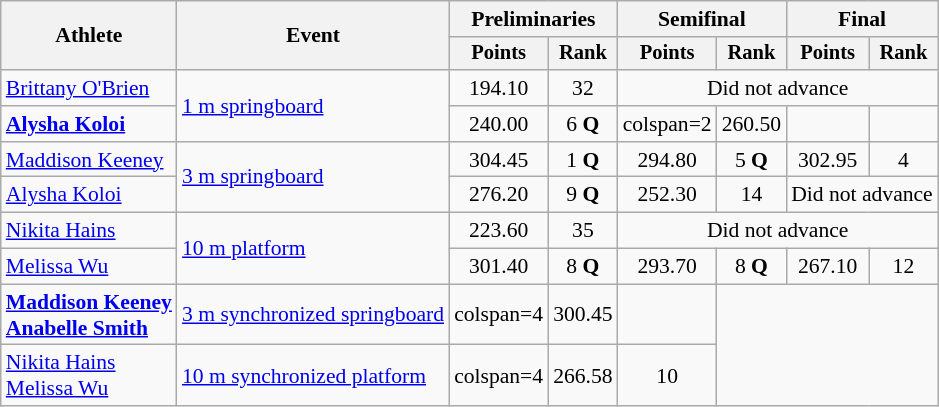<table class="wikitable" style="text-align:center; font-size:90%;">
<tr>
<th rowspan=2>Athlete</th>
<th rowspan=2>Event</th>
<th colspan=2>Preliminaries</th>
<th colspan=2>Semifinal</th>
<th colspan=2>Final</th>
</tr>
<tr style="font-size:95%">
<th>Points</th>
<th>Rank</th>
<th>Points</th>
<th>Rank</th>
<th>Points</th>
<th>Rank</th>
</tr>
<tr>
<td align=left><a href='#'>Brittany O'Brien</a></td>
<td align=left rowspan=2><a href='#'>1 m springboard</a></td>
<td>194.10</td>
<td>32</td>
<td colspan=4>Did not advance</td>
</tr>
<tr>
<td align=left><strong><a href='#'>Alysha Koloi</a></strong></td>
<td>240.00</td>
<td>6 <strong>Q</strong></td>
<td>colspan=2 </td>
<td>260.50</td>
<td></td>
</tr>
<tr>
<td align=left><a href='#'>Maddison Keeney</a></td>
<td align=left rowspan=2><a href='#'>3 m springboard</a></td>
<td>304.45</td>
<td>1 <strong>Q</strong></td>
<td>294.80</td>
<td>5 <strong>Q</strong></td>
<td>302.95</td>
<td>4</td>
</tr>
<tr>
<td align=left><a href='#'>Alysha Koloi</a></td>
<td>276.20</td>
<td>9 <strong>Q</strong></td>
<td>252.30</td>
<td>14</td>
<td colspan="2">Did not advance</td>
</tr>
<tr>
<td align=left><a href='#'>Nikita Hains</a></td>
<td align=left rowspan=2><a href='#'>10 m platform</a></td>
<td>223.60</td>
<td>35</td>
<td colspan="4">Did not advance</td>
</tr>
<tr>
<td align=left><a href='#'>Melissa Wu</a></td>
<td>301.40</td>
<td>8 <strong>Q</strong></td>
<td>293.70</td>
<td>8 <strong>Q</strong></td>
<td>267.10</td>
<td>12</td>
</tr>
<tr>
<td align=left><strong><a href='#'>Maddison Keeney</a></strong><br><strong><a href='#'>Anabelle Smith</a></strong></td>
<td align=left><a href='#'>3 m synchronized springboard</a></td>
<td>colspan=4 </td>
<td>300.45</td>
<td></td>
</tr>
<tr>
<td align=left><a href='#'>Nikita Hains</a><br><a href='#'>Melissa Wu</a></td>
<td align=left><a href='#'>10 m synchronized platform</a></td>
<td>colspan=4 </td>
<td>266.58</td>
<td>10</td>
</tr>
</table>
